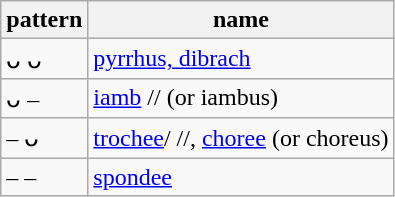<table class="wikitable" style="text-align: left">
<tr>
<th>pattern</th>
<th>name</th>
</tr>
<tr>
<td>ᴗ ᴗ</td>
<td><a href='#'>pyrrhus, dibrach</a></td>
</tr>
<tr>
<td>ᴗ –</td>
<td><a href='#'>iamb</a> //  (or iambus)</td>
</tr>
<tr>
<td>– ᴗ</td>
<td><a href='#'>trochee</a>/ //, <a href='#'>choree</a> (or choreus)</td>
</tr>
<tr>
<td>– –</td>
<td><a href='#'>spondee</a></td>
</tr>
</table>
